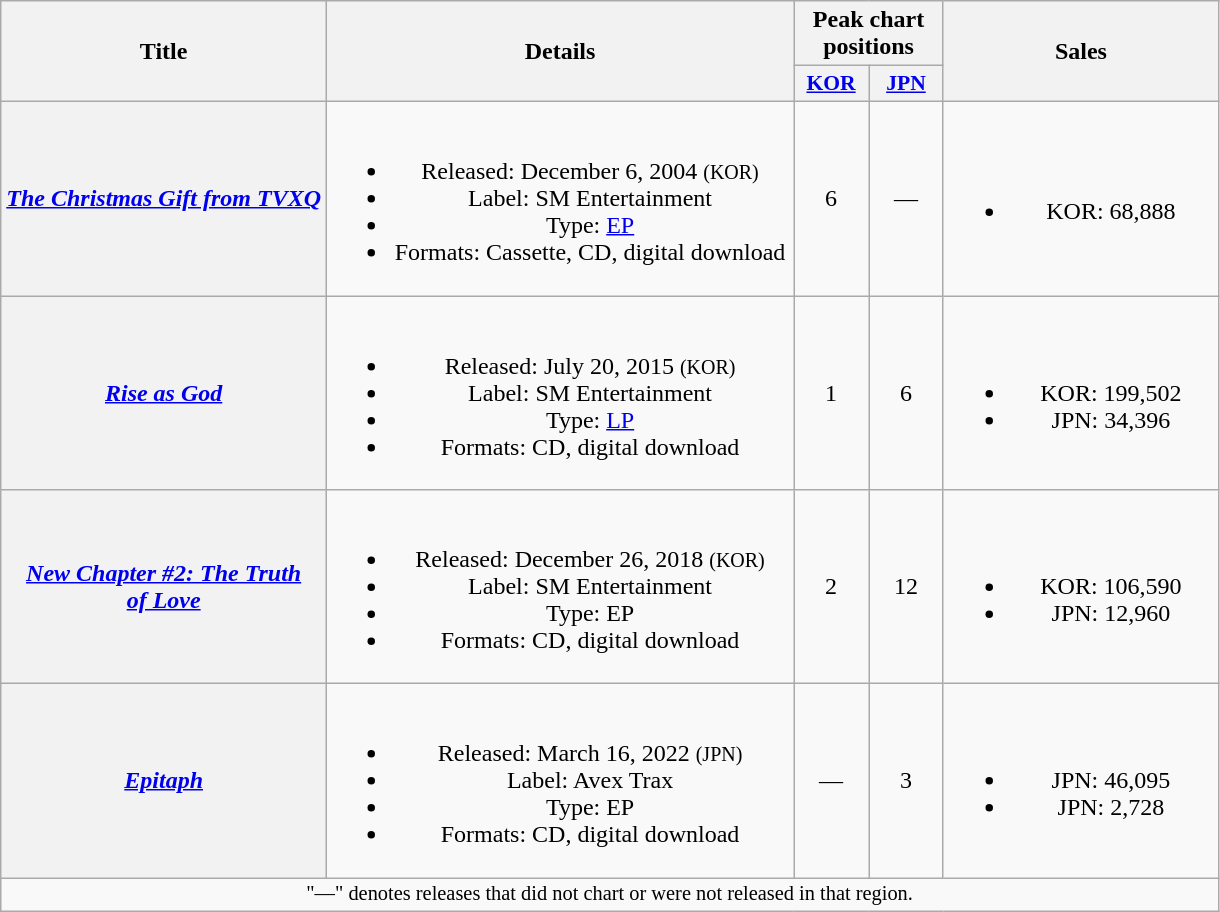<table class="wikitable plainrowheaders" style="text-align:center;">
<tr>
<th scope="col" rowspan="2">Title</th>
<th scope="col" rowspan="2" style="width:19em;">Details</th>
<th scope="col" colspan="2">Peak chart positions</th>
<th scope="col" rowspan="2" style="width:11em;">Sales</th>
</tr>
<tr>
<th scope="col" style="width:3em;font-size:90%;"><a href='#'>KOR</a><br></th>
<th scope="col" style="width:3em;font-size:90%;"><a href='#'>JPN</a><br></th>
</tr>
<tr>
<th scope="row"><em><a href='#'>The Christmas Gift from TVXQ</a></em></th>
<td><br><ul><li>Released: December 6, 2004 <small>(KOR)</small></li><li>Label: SM Entertainment</li><li>Type: <a href='#'>EP</a></li><li>Formats: Cassette, CD, digital download</li></ul></td>
<td style="text-align:center;">6</td>
<td style="text-align:center;">—</td>
<td><br><ul><li>KOR: 68,888</li></ul></td>
</tr>
<tr>
<th scope="row"><em><a href='#'>Rise as God</a></em></th>
<td><br><ul><li>Released: July 20, 2015 <small>(KOR)</small></li><li>Label: SM Entertainment</li><li>Type: <a href='#'>LP</a></li><li>Formats: CD, digital download</li></ul></td>
<td style="text-align:center;">1</td>
<td style="text-align:center;">6</td>
<td><br><ul><li>KOR: 199,502</li><li>JPN: 34,396</li></ul></td>
</tr>
<tr>
<th scope="row"><em><a href='#'>New Chapter #2: The Truth<br>of Love</a></em></th>
<td><br><ul><li>Released: December 26, 2018 <small>(KOR)</small></li><li>Label: SM Entertainment</li><li>Type: EP</li><li>Formats: CD, digital download</li></ul></td>
<td style="text-align:center;">2</td>
<td style="text-align:center;">12</td>
<td><br><ul><li>KOR: 106,590</li><li>JPN: 12,960</li></ul></td>
</tr>
<tr>
<th scope="row"><em><a href='#'>Epitaph</a></em></th>
<td><br><ul><li>Released: March 16, 2022 <small>(JPN)</small></li><li>Label: Avex Trax</li><li>Type: EP</li><li>Formats: CD, digital download</li></ul></td>
<td>—</td>
<td>3</td>
<td><br><ul><li>JPN: 46,095 </li><li>JPN: 2,728 </li></ul></td>
</tr>
<tr>
<td align="center" colspan="14" style="font-size:85%">"—" denotes releases that did not chart or were not released in that region.</td>
</tr>
</table>
